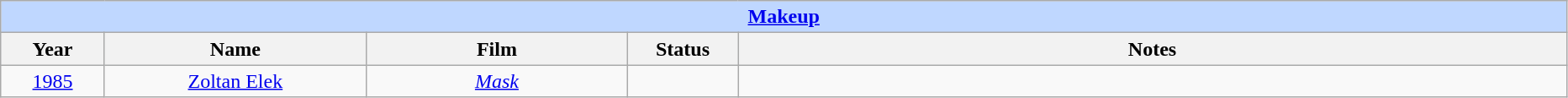<table class="wikitable" style="text-align: center">
<tr style="background:#bfd7ff;">
<td colspan="6" style="text-align:center;"><strong><a href='#'>Makeup</a></strong></td>
</tr>
<tr style="background:#ebf5ff;">
<th style="width:075px;">Year</th>
<th style="width:200px;">Name</th>
<th style="width:200px;">Film</th>
<th style="width:080px;">Status</th>
<th style="width:650px;">Notes</th>
</tr>
<tr>
<td><a href='#'>1985</a></td>
<td><a href='#'>Zoltan Elek</a></td>
<td><em><a href='#'>Mask</a></em></td>
<td></td>
<td></td>
</tr>
</table>
